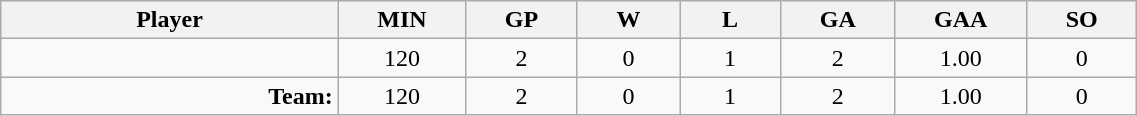<table class="wikitable sortable" width="60%">
<tr>
<th bgcolor="#DDDDFF" width="10%">Player</th>
<th width="3%" bgcolor="#DDDDFF" title="Minutes played">MIN</th>
<th width="3%" bgcolor="#DDDDFF" title="Games played in">GP</th>
<th width="3%" bgcolor="#DDDDFF" title="Games played in">W</th>
<th width="3%" bgcolor="#DDDDFF"title="Games played in">L</th>
<th width="3%" bgcolor="#DDDDFF" title="Goals against">GA</th>
<th width="3%" bgcolor="#DDDDFF" title="Goals against average">GAA</th>
<th width="3%" bgcolor="#DDDDFF" title="Shut-outs">SO</th>
</tr>
<tr align="center">
<td align="right"></td>
<td>120</td>
<td>2</td>
<td>0</td>
<td>1</td>
<td>2</td>
<td>1.00</td>
<td>0</td>
</tr>
<tr align="center">
<td align="right"><strong>Team:</strong></td>
<td>120</td>
<td>2</td>
<td>0</td>
<td>1</td>
<td>2</td>
<td>1.00</td>
<td>0</td>
</tr>
</table>
